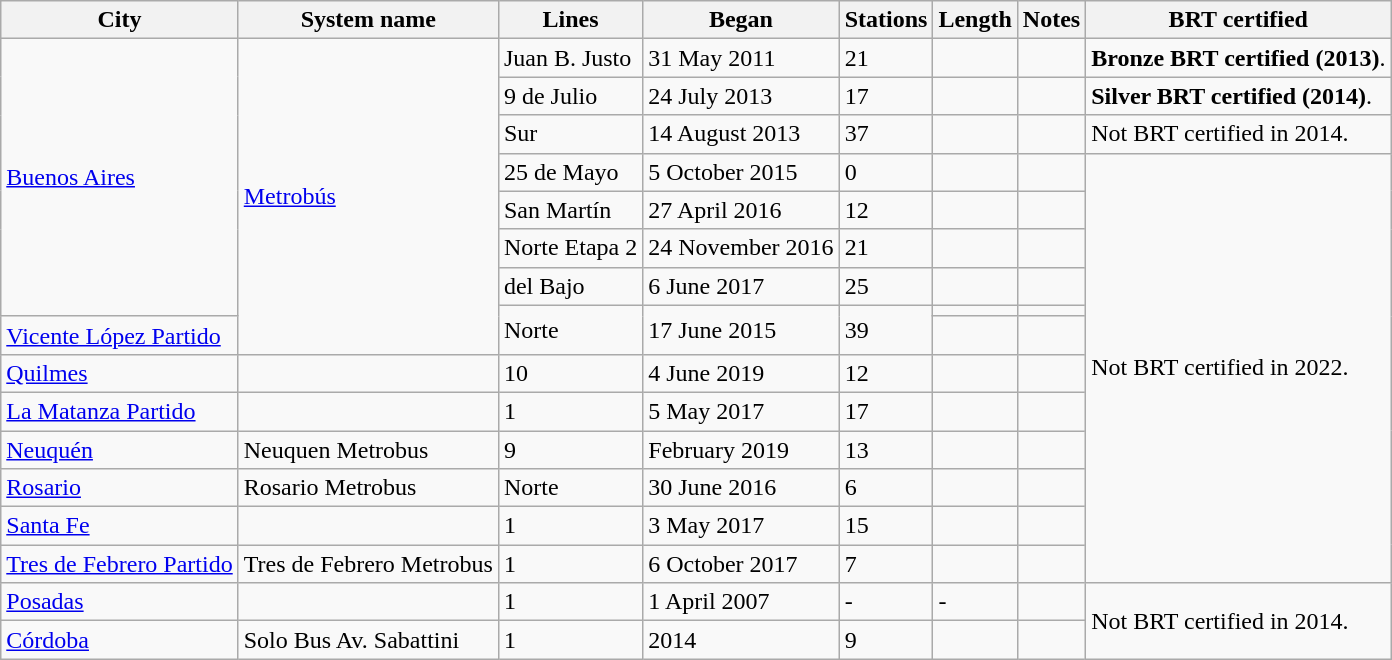<table class="wikitable">
<tr>
<th>City</th>
<th>System name</th>
<th>Lines</th>
<th>Began</th>
<th>Stations</th>
<th>Length</th>
<th>Notes</th>
<th>BRT certified</th>
</tr>
<tr>
<td rowspan="8"><a href='#'>Buenos Aires</a></td>
<td rowspan="9"><a href='#'>Metrobús</a></td>
<td>Juan B. Justo</td>
<td>31 May 2011</td>
<td>21</td>
<td></td>
<td></td>
<td><strong>Bronze BRT certified (2013)</strong>.</td>
</tr>
<tr>
<td>9 de Julio</td>
<td>24 July 2013</td>
<td>17</td>
<td></td>
<td></td>
<td><strong>Silver BRT certified (2014)</strong>.</td>
</tr>
<tr>
<td>Sur</td>
<td>14 August 2013</td>
<td>37</td>
<td></td>
<td></td>
<td>Not BRT certified in 2014.</td>
</tr>
<tr>
<td>25 de Mayo</td>
<td>5 October 2015</td>
<td>0</td>
<td></td>
<td></td>
<td rowspan="12">Not BRT certified in 2022.</td>
</tr>
<tr>
<td>San Martín</td>
<td>27 April 2016</td>
<td>12</td>
<td></td>
<td></td>
</tr>
<tr>
<td>Norte Etapa 2</td>
<td>24 November 2016</td>
<td>21</td>
<td></td>
<td></td>
</tr>
<tr>
<td>del Bajo</td>
<td>6 June 2017</td>
<td>25</td>
<td></td>
<td></td>
</tr>
<tr>
<td rowspan="2">Norte</td>
<td rowspan="2">17 June 2015</td>
<td rowspan="2">39</td>
<td></td>
<td></td>
</tr>
<tr>
<td><a href='#'>Vicente López Partido</a></td>
<td></td>
<td></td>
</tr>
<tr>
<td><a href='#'>Quilmes</a></td>
<td></td>
<td>10</td>
<td>4 June 2019</td>
<td>12</td>
<td></td>
<td></td>
</tr>
<tr>
<td><a href='#'>La Matanza Partido</a></td>
<td></td>
<td>1</td>
<td>5 May 2017</td>
<td>17</td>
<td></td>
<td></td>
</tr>
<tr>
<td><a href='#'>Neuquén</a></td>
<td>Neuquen Metrobus</td>
<td>9</td>
<td>February 2019</td>
<td>13</td>
<td></td>
<td></td>
</tr>
<tr>
<td><a href='#'>Rosario</a></td>
<td>Rosario Metrobus</td>
<td>Norte</td>
<td>30 June 2016</td>
<td>6</td>
<td></td>
<td></td>
</tr>
<tr>
<td><a href='#'>Santa Fe</a></td>
<td></td>
<td>1</td>
<td>3 May 2017</td>
<td>15</td>
<td></td>
<td></td>
</tr>
<tr>
<td><a href='#'>Tres de Febrero Partido</a></td>
<td>Tres de Febrero Metrobus</td>
<td>1</td>
<td>6 October 2017</td>
<td>7</td>
<td></td>
<td></td>
</tr>
<tr>
<td><a href='#'>Posadas</a></td>
<td></td>
<td>1</td>
<td>1 April 2007</td>
<td>-</td>
<td>-</td>
<td></td>
<td rowspan="2">Not BRT certified in 2014.</td>
</tr>
<tr>
<td><a href='#'>Córdoba</a></td>
<td>Solo Bus Av. Sabattini</td>
<td>1</td>
<td>2014</td>
<td>9</td>
<td></td>
<td></td>
</tr>
</table>
